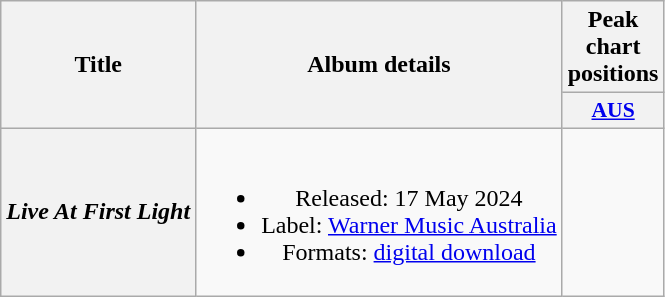<table class="wikitable plainrowheaders" style="text-align:center;">
<tr>
<th scope="col" rowspan="2">Title</th>
<th scope="col" rowspan="2">Album details</th>
<th scope="col" colspan="1">Peak chart positions</th>
</tr>
<tr>
<th scope="col" style="width:3em;font-size:90%;"><a href='#'>AUS</a><br></th>
</tr>
<tr>
<th scope="row"><em>Live At First Light</em></th>
<td><br><ul><li>Released: 17 May 2024</li><li>Label: <a href='#'>Warner Music Australia</a></li><li>Formats: <a href='#'>digital download</a></li></ul></td>
<td></td>
</tr>
</table>
